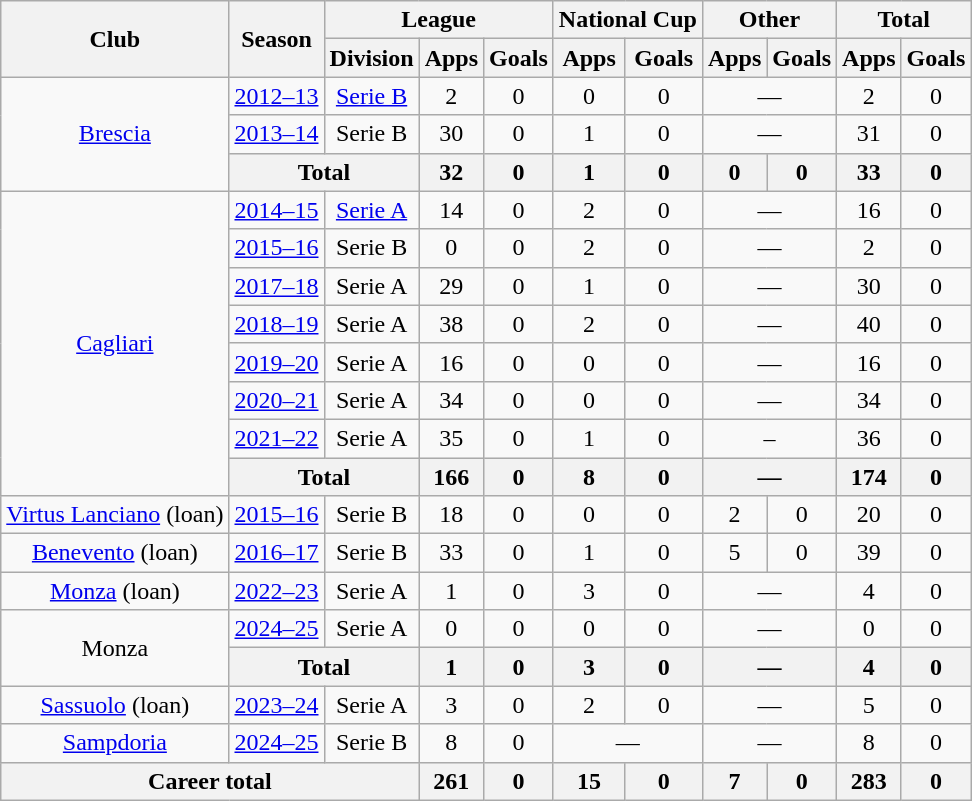<table class="wikitable" style="text-align:center">
<tr>
<th rowspan="2">Club</th>
<th rowspan="2">Season</th>
<th colspan="3">League</th>
<th colspan="2">National Cup</th>
<th colspan="2">Other</th>
<th colspan="2">Total</th>
</tr>
<tr>
<th>Division</th>
<th>Apps</th>
<th>Goals</th>
<th>Apps</th>
<th>Goals</th>
<th>Apps</th>
<th>Goals</th>
<th>Apps</th>
<th>Goals</th>
</tr>
<tr>
<td rowspan="3"><a href='#'>Brescia</a></td>
<td><a href='#'>2012–13</a></td>
<td><a href='#'>Serie B</a></td>
<td>2</td>
<td>0</td>
<td>0</td>
<td>0</td>
<td colspan="2">—</td>
<td>2</td>
<td>0</td>
</tr>
<tr>
<td><a href='#'>2013–14</a></td>
<td>Serie B</td>
<td>30</td>
<td>0</td>
<td>1</td>
<td>0</td>
<td colspan="2">—</td>
<td>31</td>
<td>0</td>
</tr>
<tr>
<th colspan="2">Total</th>
<th>32</th>
<th>0</th>
<th>1</th>
<th>0</th>
<th>0</th>
<th>0</th>
<th>33</th>
<th>0</th>
</tr>
<tr>
<td rowspan="8"><a href='#'>Cagliari</a></td>
<td><a href='#'>2014–15</a></td>
<td><a href='#'>Serie A</a></td>
<td>14</td>
<td>0</td>
<td>2</td>
<td>0</td>
<td colspan="2">—</td>
<td>16</td>
<td>0</td>
</tr>
<tr>
<td><a href='#'>2015–16</a></td>
<td>Serie B</td>
<td>0</td>
<td>0</td>
<td>2</td>
<td>0</td>
<td colspan="2">—</td>
<td>2</td>
<td>0</td>
</tr>
<tr>
<td><a href='#'>2017–18</a></td>
<td>Serie A</td>
<td>29</td>
<td>0</td>
<td>1</td>
<td>0</td>
<td colspan="2">—</td>
<td>30</td>
<td>0</td>
</tr>
<tr>
<td><a href='#'>2018–19</a></td>
<td>Serie A</td>
<td>38</td>
<td>0</td>
<td>2</td>
<td>0</td>
<td colspan="2">—</td>
<td>40</td>
<td>0</td>
</tr>
<tr>
<td><a href='#'>2019–20</a></td>
<td>Serie A</td>
<td>16</td>
<td>0</td>
<td>0</td>
<td>0</td>
<td colspan="2">—</td>
<td>16</td>
<td>0</td>
</tr>
<tr>
<td><a href='#'>2020–21</a></td>
<td>Serie A</td>
<td>34</td>
<td>0</td>
<td>0</td>
<td>0</td>
<td colspan="2">—</td>
<td>34</td>
<td>0</td>
</tr>
<tr>
<td><a href='#'>2021–22</a></td>
<td>Serie A</td>
<td>35</td>
<td>0</td>
<td>1</td>
<td>0</td>
<td colspan="2">–</td>
<td>36</td>
<td>0</td>
</tr>
<tr>
<th colspan="2">Total</th>
<th>166</th>
<th>0</th>
<th>8</th>
<th>0</th>
<th colspan="2">—</th>
<th>174</th>
<th>0</th>
</tr>
<tr>
<td><a href='#'>Virtus Lanciano</a> (loan)</td>
<td><a href='#'>2015–16</a></td>
<td>Serie B</td>
<td>18</td>
<td>0</td>
<td>0</td>
<td>0</td>
<td>2</td>
<td>0</td>
<td>20</td>
<td>0</td>
</tr>
<tr>
<td><a href='#'>Benevento</a> (loan)</td>
<td><a href='#'>2016–17</a></td>
<td>Serie B</td>
<td>33</td>
<td>0</td>
<td>1</td>
<td>0</td>
<td>5</td>
<td>0</td>
<td>39</td>
<td>0</td>
</tr>
<tr>
<td><a href='#'>Monza</a> (loan)</td>
<td><a href='#'>2022–23</a></td>
<td>Serie A</td>
<td>1</td>
<td>0</td>
<td>3</td>
<td>0</td>
<td colspan="2">—</td>
<td>4</td>
<td>0</td>
</tr>
<tr>
<td rowspan="2">Monza</td>
<td><a href='#'>2024–25</a></td>
<td>Serie A</td>
<td>0</td>
<td>0</td>
<td>0</td>
<td>0</td>
<td colspan="2">—</td>
<td>0</td>
<td>0</td>
</tr>
<tr>
<th colspan="2">Total</th>
<th>1</th>
<th>0</th>
<th>3</th>
<th>0</th>
<th colspan="2">—</th>
<th>4</th>
<th>0</th>
</tr>
<tr>
<td><a href='#'>Sassuolo</a> (loan)</td>
<td><a href='#'>2023–24</a></td>
<td>Serie A</td>
<td>3</td>
<td>0</td>
<td>2</td>
<td>0</td>
<td colspan="2">—</td>
<td>5</td>
<td>0</td>
</tr>
<tr>
<td><a href='#'>Sampdoria</a></td>
<td><a href='#'>2024–25</a></td>
<td>Serie B</td>
<td>8</td>
<td>0</td>
<td colspan="2">—</td>
<td colspan="2">—</td>
<td>8</td>
<td>0</td>
</tr>
<tr>
<th colspan="3">Career total</th>
<th>261</th>
<th>0</th>
<th>15</th>
<th>0</th>
<th>7</th>
<th>0</th>
<th>283</th>
<th>0</th>
</tr>
</table>
